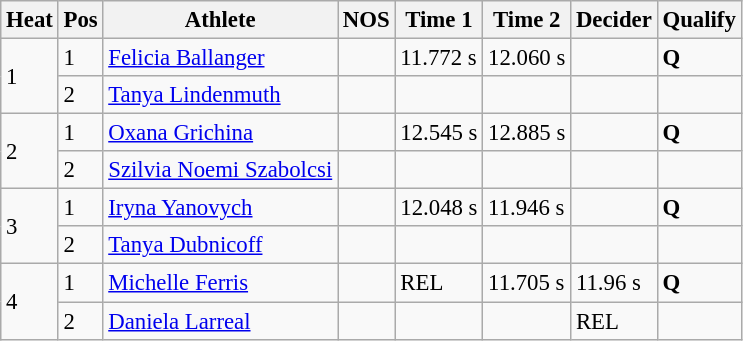<table class="wikitable" style="font-size:95%;">
<tr>
<th>Heat</th>
<th>Pos</th>
<th>Athlete</th>
<th>NOS</th>
<th>Time 1</th>
<th>Time 2</th>
<th>Decider</th>
<th>Qualify</th>
</tr>
<tr>
<td rowspan=2>1</td>
<td>1</td>
<td><a href='#'>Felicia Ballanger</a></td>
<td></td>
<td>11.772 s</td>
<td>12.060 s</td>
<td></td>
<td><strong>Q</strong></td>
</tr>
<tr>
<td>2</td>
<td><a href='#'>Tanya Lindenmuth</a></td>
<td></td>
<td></td>
<td></td>
<td></td>
<td></td>
</tr>
<tr>
<td rowspan=2>2</td>
<td>1</td>
<td><a href='#'>Oxana Grichina</a></td>
<td></td>
<td>12.545 s</td>
<td>12.885 s</td>
<td></td>
<td><strong>Q</strong></td>
</tr>
<tr>
<td>2</td>
<td><a href='#'>Szilvia Noemi Szabolcsi</a></td>
<td></td>
<td></td>
<td></td>
<td></td>
<td></td>
</tr>
<tr>
<td rowspan=2>3</td>
<td>1</td>
<td><a href='#'>Iryna Yanovych</a></td>
<td></td>
<td>12.048 s</td>
<td>11.946 s</td>
<td></td>
<td><strong>Q</strong></td>
</tr>
<tr>
<td>2</td>
<td><a href='#'>Tanya Dubnicoff</a></td>
<td></td>
<td></td>
<td></td>
<td></td>
<td></td>
</tr>
<tr>
<td rowspan=2>4</td>
<td>1</td>
<td><a href='#'>Michelle Ferris</a></td>
<td></td>
<td>REL</td>
<td>11.705 s</td>
<td>11.96 s</td>
<td><strong>Q</strong></td>
</tr>
<tr>
<td>2</td>
<td><a href='#'>Daniela Larreal</a></td>
<td></td>
<td></td>
<td></td>
<td>REL</td>
<td></td>
</tr>
</table>
